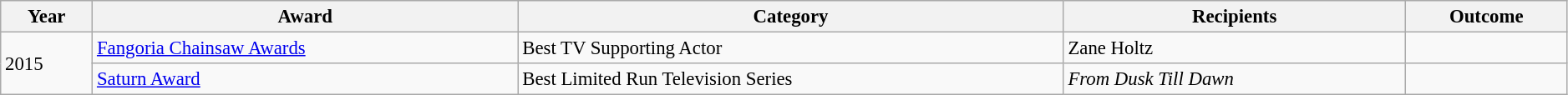<table class="wikitable sortable"  style="font-size:95%; width:99%;">
<tr style="text-align:center;">
<th>Year</th>
<th>Award</th>
<th>Category</th>
<th>Recipients</th>
<th>Outcome</th>
</tr>
<tr>
<td rowspan="2">2015</td>
<td><a href='#'>Fangoria Chainsaw Awards</a></td>
<td>Best TV Supporting Actor</td>
<td>Zane Holtz</td>
<td></td>
</tr>
<tr>
<td><a href='#'>Saturn Award</a></td>
<td>Best Limited Run Television Series</td>
<td><em>From Dusk Till Dawn</em></td>
<td></td>
</tr>
</table>
